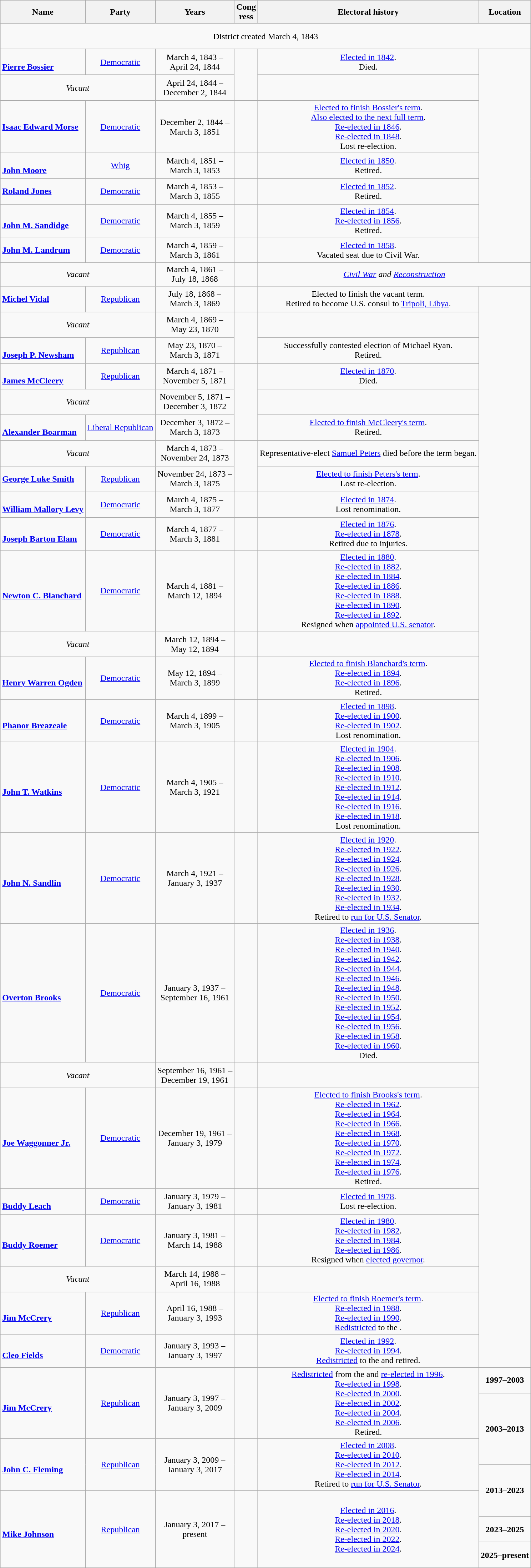<table class=wikitable style="text-align:center">
<tr>
<th>Name</th>
<th>Party</th>
<th>Years</th>
<th>Cong<br>ress</th>
<th>Electoral history</th>
<th>Location</th>
</tr>
<tr style="height:3em">
<td colspan="6">District created March 4, 1843</td>
</tr>
<tr style="height:3em">
<td align=left><br> <strong><a href='#'>Pierre Bossier</a></strong><br></td>
<td><a href='#'>Democratic</a></td>
<td nowrap>March 4, 1843 –<br>April 24, 1844</td>
<td rowspan=2></td>
<td><a href='#'>Elected in 1842</a>.<br>Died.</td>
<td rowspan=7></td>
</tr>
<tr style="height:3em">
<td colspan="2"><em>Vacant</em></td>
<td nowrap>April 24, 1844 –<br>December 2, 1844</td>
<td></td>
</tr>
<tr style="height:3em">
<td align=left><strong><a href='#'>Isaac Edward Morse</a></strong><br></td>
<td><a href='#'>Democratic</a></td>
<td nowrap>December 2, 1844 –<br>March 3, 1851</td>
<td></td>
<td><a href='#'>Elected to finish Bossier's term</a>.<br><a href='#'>Also elected to the next full term</a>.<br><a href='#'>Re-elected in 1846</a>.<br><a href='#'>Re-elected in 1848</a>.<br>Lost re-election.</td>
</tr>
<tr style="height:3em">
<td align=left><br><strong><a href='#'>John Moore</a></strong><br></td>
<td><a href='#'>Whig</a></td>
<td nowrap>March 4, 1851 –<br>March 3, 1853</td>
<td></td>
<td><a href='#'>Elected in 1850</a>.<br>Retired.</td>
</tr>
<tr style="height:3em">
<td align=left><strong><a href='#'>Roland Jones</a></strong><br></td>
<td><a href='#'>Democratic</a></td>
<td nowrap>March 4, 1853 –<br>March 3, 1855</td>
<td></td>
<td><a href='#'>Elected in 1852</a>.<br>Retired.</td>
</tr>
<tr style="height:3em">
<td align=left><br><strong><a href='#'>John M. Sandidge</a></strong><br></td>
<td><a href='#'>Democratic</a></td>
<td nowrap>March 4, 1855 –<br>March 3, 1859</td>
<td></td>
<td><a href='#'>Elected in 1854</a>.<br><a href='#'>Re-elected in 1856</a>.<br>Retired.</td>
</tr>
<tr style="height:3em">
<td align=left><strong><a href='#'>John M. Landrum</a></strong><br></td>
<td><a href='#'>Democratic</a></td>
<td nowrap>March 4, 1859 –<br>March 3, 1861</td>
<td></td>
<td><a href='#'>Elected in 1858</a>.<br>Vacated seat due to Civil War.</td>
</tr>
<tr align=center>
<td colspan="2"><em>Vacant</em></td>
<td nowrap>March 4, 1861 –<br>July 18, 1868</td>
<td></td>
<td colspan=2><em><a href='#'>Civil War</a> and <a href='#'>Reconstruction</a></em></td>
</tr>
<tr style="height:3em">
<td align=left><strong><a href='#'>Michel Vidal</a></strong><br></td>
<td><a href='#'>Republican</a></td>
<td nowrap>July 18, 1868 –<br>March 3, 1869</td>
<td></td>
<td>Elected to finish the vacant term.<br>Retired to become U.S. consul to <a href='#'>Tripoli, Libya</a>.</td>
<td rowspan=24></td>
</tr>
<tr style="height:3em">
<td colspan="2"><em>Vacant</em></td>
<td nowrap>March 4, 1869 –<br>May 23, 1870</td>
<td rowspan=2></td>
<td></td>
</tr>
<tr style="height:3em">
<td align=left><br><strong><a href='#'>Joseph P. Newsham</a></strong><br></td>
<td><a href='#'>Republican</a></td>
<td nowrap>May 23, 1870 –<br>March 3, 1871</td>
<td>Successfully contested election of Michael Ryan.<br>Retired.</td>
</tr>
<tr style="height:3em">
<td align=left><br><strong><a href='#'>James McCleery</a></strong><br></td>
<td><a href='#'>Republican</a></td>
<td nowrap>March 4, 1871 –<br>November 5, 1871</td>
<td rowspan=3></td>
<td><a href='#'>Elected in 1870</a>.<br>Died.</td>
</tr>
<tr style="height:3em">
<td colspan="2"><em>Vacant</em></td>
<td nowrap>November 5, 1871 –<br>December 3, 1872</td>
<td></td>
</tr>
<tr style="height:3em">
<td align=left><br><strong><a href='#'>Alexander Boarman</a></strong><br></td>
<td><a href='#'>Liberal Republican</a></td>
<td nowrap>December 3, 1872 –<br>March 3, 1873</td>
<td><a href='#'>Elected to finish McCleery's term</a>.<br>Retired.</td>
</tr>
<tr style="height:3em">
<td colspan="2"><em>Vacant</em></td>
<td nowrap>March 4, 1873 –<br>November 24, 1873</td>
<td rowspan=2></td>
<td>Representative-elect <a href='#'>Samuel Peters</a> died before the term began.</td>
</tr>
<tr style="height:3em">
<td align=left><strong><a href='#'>George Luke Smith</a></strong><br></td>
<td><a href='#'>Republican</a></td>
<td nowrap>November 24, 1873 –<br>March 3, 1875</td>
<td><a href='#'>Elected to finish Peters's term</a>.<br>Lost re-election.</td>
</tr>
<tr style="height:3em">
<td align=left><br><strong><a href='#'>William Mallory Levy</a></strong><br></td>
<td><a href='#'>Democratic</a></td>
<td nowrap>March 4, 1875 –<br>March 3, 1877</td>
<td></td>
<td><a href='#'>Elected in 1874</a>.<br>Lost renomination.</td>
</tr>
<tr style="height:3em">
<td align=left><br><strong><a href='#'>Joseph Barton Elam</a></strong><br></td>
<td><a href='#'>Democratic</a></td>
<td nowrap>March 4, 1877 –<br>March 3, 1881</td>
<td></td>
<td><a href='#'>Elected in 1876</a>.<br><a href='#'>Re-elected in 1878</a>.<br>Retired due to injuries.</td>
</tr>
<tr style="height:3em">
<td align=left><br><strong><a href='#'>Newton C. Blanchard</a></strong><br></td>
<td><a href='#'>Democratic</a></td>
<td nowrap>March 4, 1881 –<br>March 12, 1894</td>
<td></td>
<td><a href='#'>Elected in 1880</a>.<br><a href='#'>Re-elected in 1882</a>.<br><a href='#'>Re-elected in 1884</a>.<br><a href='#'>Re-elected in 1886</a>.<br><a href='#'>Re-elected in 1888</a>.<br><a href='#'>Re-elected in 1890</a>.<br><a href='#'>Re-elected in 1892</a>.<br>Resigned when <a href='#'>appointed U.S. senator</a>.</td>
</tr>
<tr style="height:3em">
<td colspan="2"><em>Vacant</em></td>
<td nowrap>March 12, 1894 –<br>May 12, 1894</td>
<td></td>
<td></td>
</tr>
<tr style="height:3em">
<td align=left><br><strong><a href='#'>Henry Warren Ogden</a></strong><br></td>
<td><a href='#'>Democratic</a></td>
<td nowrap>May 12, 1894 –<br>March 3, 1899</td>
<td></td>
<td><a href='#'>Elected to finish Blanchard's term</a>.<br><a href='#'>Re-elected in 1894</a>.<br><a href='#'>Re-elected in 1896</a>.<br>Retired.</td>
</tr>
<tr style="height:3em">
<td align=left><br><strong><a href='#'>Phanor Breazeale</a></strong><br></td>
<td><a href='#'>Democratic</a></td>
<td nowrap>March 4, 1899 –<br>March 3, 1905</td>
<td></td>
<td><a href='#'>Elected in 1898</a>.<br><a href='#'>Re-elected in 1900</a>.<br><a href='#'>Re-elected in 1902</a>.<br>Lost renomination.</td>
</tr>
<tr style="height:3em">
<td align=left><br><strong><a href='#'>John T. Watkins</a></strong><br></td>
<td><a href='#'>Democratic</a></td>
<td nowrap>March 4, 1905 –<br>March 3, 1921</td>
<td></td>
<td><a href='#'>Elected in 1904</a>.<br><a href='#'>Re-elected in 1906</a>.<br><a href='#'>Re-elected in 1908</a>.<br><a href='#'>Re-elected in 1910</a>.<br><a href='#'>Re-elected in 1912</a>.<br><a href='#'>Re-elected in 1914</a>.<br><a href='#'>Re-elected in 1916</a>.<br><a href='#'>Re-elected in 1918</a>.<br>Lost renomination.</td>
</tr>
<tr style="height:3em">
<td align=left><br><strong><a href='#'>John N. Sandlin</a></strong><br></td>
<td><a href='#'>Democratic</a></td>
<td nowrap>March 4, 1921 –<br>January 3, 1937</td>
<td></td>
<td><a href='#'>Elected in 1920</a>.<br><a href='#'>Re-elected in 1922</a>.<br><a href='#'>Re-elected in 1924</a>.<br><a href='#'>Re-elected in 1926</a>.<br><a href='#'>Re-elected in 1928</a>.<br><a href='#'>Re-elected in 1930</a>.<br><a href='#'>Re-elected in 1932</a>.<br><a href='#'>Re-elected in 1934</a>.<br>Retired to <a href='#'>run for U.S. Senator</a>.</td>
</tr>
<tr style="height:3em">
<td align=left><br><strong><a href='#'>Overton Brooks</a></strong><br></td>
<td><a href='#'>Democratic</a></td>
<td nowrap>January 3, 1937 –<br>September 16, 1961</td>
<td></td>
<td><a href='#'>Elected in 1936</a>.<br><a href='#'>Re-elected in 1938</a>.<br><a href='#'>Re-elected in 1940</a>.<br><a href='#'>Re-elected in 1942</a>.<br><a href='#'>Re-elected in 1944</a>.<br><a href='#'>Re-elected in 1946</a>.<br><a href='#'>Re-elected in 1948</a>.<br><a href='#'>Re-elected in 1950</a>.<br><a href='#'>Re-elected in 1952</a>.<br><a href='#'>Re-elected in 1954</a>.<br><a href='#'>Re-elected in 1956</a>.<br><a href='#'>Re-elected in 1958</a>.<br><a href='#'>Re-elected in 1960</a>.<br>Died.</td>
</tr>
<tr style="height:3em">
<td colspan="2"><em>Vacant</em></td>
<td nowrap>September 16, 1961 –<br>December 19, 1961</td>
<td></td>
<td></td>
</tr>
<tr style="height:3em">
<td align=left><br><strong><a href='#'>Joe Waggonner Jr.</a></strong><br></td>
<td><a href='#'>Democratic</a></td>
<td nowrap>December 19, 1961 –<br>January 3, 1979</td>
<td></td>
<td><a href='#'>Elected to finish Brooks's term</a>.<br><a href='#'>Re-elected in 1962</a>.<br><a href='#'>Re-elected in 1964</a>.<br><a href='#'>Re-elected in 1966</a>.<br><a href='#'>Re-elected in 1968</a>.<br><a href='#'>Re-elected in 1970</a>.<br><a href='#'>Re-elected in 1972</a>.<br><a href='#'>Re-elected in 1974</a>.<br><a href='#'>Re-elected in 1976</a>.<br>Retired.</td>
</tr>
<tr style="height:3em">
<td align=left><br><strong><a href='#'>Buddy Leach</a></strong><br></td>
<td><a href='#'>Democratic</a></td>
<td nowrap>January 3, 1979 –<br>January 3, 1981</td>
<td></td>
<td><a href='#'>Elected in 1978</a>.<br>Lost re-election.</td>
</tr>
<tr style="height:3em">
<td align=left><br><strong><a href='#'>Buddy Roemer</a></strong><br></td>
<td><a href='#'>Democratic</a></td>
<td nowrap>January 3, 1981 –<br>March 14, 1988</td>
<td></td>
<td><a href='#'>Elected in 1980</a>.<br><a href='#'>Re-elected in 1982</a>.<br><a href='#'>Re-elected in 1984</a>.<br><a href='#'>Re-elected in 1986</a>.<br>Resigned when <a href='#'>elected governor</a>.</td>
</tr>
<tr style="height:3em">
<td colspan="2"><em>Vacant</em></td>
<td nowrap>March 14, 1988 –<br>April 16, 1988</td>
<td></td>
<td></td>
</tr>
<tr style="height:3em">
<td align=left><br><strong><a href='#'>Jim McCrery</a></strong><br></td>
<td><a href='#'>Republican</a></td>
<td nowrap>April 16, 1988 –<br>January 3, 1993</td>
<td></td>
<td><a href='#'>Elected to finish Roemer's term</a>.<br><a href='#'>Re-elected in 1988</a>.<br><a href='#'>Re-elected in 1990</a>.<br><a href='#'>Redistricted</a> to the .</td>
</tr>
<tr style="height:3em">
<td align=left><br><strong><a href='#'>Cleo Fields</a></strong><br></td>
<td><a href='#'>Democratic</a></td>
<td nowrap>January 3, 1993 –<br>January 3, 1997</td>
<td></td>
<td><a href='#'>Elected in 1992</a>.<br><a href='#'>Re-elected in 1994</a>.<br><a href='#'>Redistricted</a> to the  and retired.</td>
</tr>
<tr style="height:3em">
<td rowspan=2 align=left><br><strong><a href='#'>Jim McCrery</a></strong><br></td>
<td rowspan=2 ><a href='#'>Republican</a></td>
<td rowspan=2 nowrap>January 3, 1997 –<br>January 3, 2009</td>
<td rowspan=2></td>
<td rowspan=2><a href='#'>Redistricted</a> from the  and <a href='#'>re-elected in 1996</a>.<br><a href='#'>Re-elected in 1998</a>.<br><a href='#'>Re-elected in 2000</a>.<br><a href='#'>Re-elected in 2002</a>.<br><a href='#'>Re-elected in 2004</a>.<br><a href='#'>Re-elected in 2006</a>.<br>Retired.</td>
<td><strong>1997–2003</strong><br></td>
</tr>
<tr style="height:3em">
<td rowspan=2><strong>2003–2013</strong><br></td>
</tr>
<tr style="height:3em">
<td rowspan=2 align=left><br><strong><a href='#'>John C. Fleming</a></strong><br></td>
<td rowspan=2 ><a href='#'>Republican</a></td>
<td rowspan=2 nowrap>January 3, 2009 –<br>January 3, 2017</td>
<td rowspan=2></td>
<td rowspan=2><a href='#'>Elected in 2008</a>.<br><a href='#'>Re-elected in 2010</a>.<br><a href='#'>Re-elected in 2012</a>.<br><a href='#'>Re-elected in 2014</a>.<br>Retired to <a href='#'>run for U.S. Senator</a>.</td>
</tr>
<tr style="height:3em">
<td rowspan=2><strong>2013–2023</strong><br></td>
</tr>
<tr style="height:3em">
<td rowspan=3 align=left><br><strong><a href='#'>Mike Johnson</a></strong><br></td>
<td rowspan=3 ><a href='#'>Republican</a></td>
<td rowspan=3 nowrap>January 3, 2017 –<br>present</td>
<td rowspan=3></td>
<td rowspan=3><a href='#'>Elected in 2016</a>.<br><a href='#'>Re-elected in 2018</a>.<br><a href='#'>Re-elected in 2020</a>.<br><a href='#'>Re-elected in 2022</a>.<br><a href='#'>Re-elected in 2024</a>.</td>
</tr>
<tr style="height:3em">
<td><strong>2023–2025</strong><br></td>
</tr>
<tr style="height:3em">
<td><strong>2025–present</strong><br></td>
</tr>
</table>
